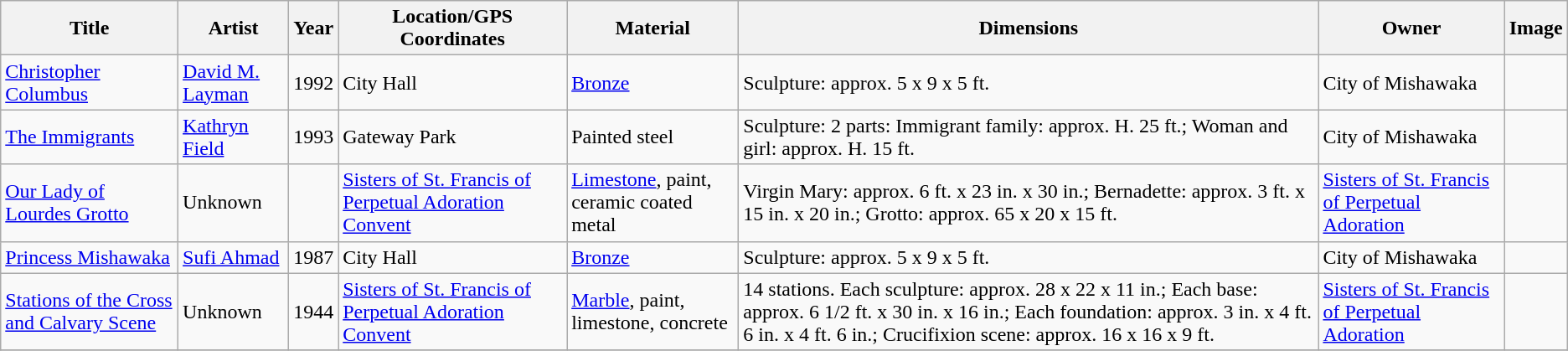<table class="wikitable sortable">
<tr>
<th>Title</th>
<th>Artist</th>
<th>Year</th>
<th>Location/GPS Coordinates</th>
<th>Material</th>
<th>Dimensions</th>
<th>Owner</th>
<th>Image</th>
</tr>
<tr>
<td><a href='#'>Christopher Columbus</a></td>
<td><a href='#'>David M. Layman</a></td>
<td>1992</td>
<td>City Hall </td>
<td><a href='#'>Bronze</a></td>
<td>Sculpture: approx. 5 x 9 x 5 ft.</td>
<td>City of Mishawaka</td>
<td></td>
</tr>
<tr>
<td><a href='#'>The Immigrants</a></td>
<td><a href='#'>Kathryn Field</a></td>
<td>1993</td>
<td>Gateway Park</td>
<td>Painted steel</td>
<td>Sculpture: 2 parts: Immigrant family: approx. H. 25 ft.; Woman and girl: approx. H. 15 ft.</td>
<td>City of Mishawaka</td>
<td></td>
</tr>
<tr>
<td><a href='#'>Our Lady of Lourdes Grotto</a></td>
<td>Unknown</td>
<td></td>
<td><a href='#'>Sisters of St. Francis of Perpetual Adoration Convent</a></td>
<td><a href='#'>Limestone</a>, paint, ceramic coated metal</td>
<td>Virgin Mary: approx. 6 ft. x 23 in. x 30 in.; Bernadette: approx. 3 ft. x 15 in. x 20 in.; Grotto: approx. 65 x 20 x 15 ft.</td>
<td><a href='#'>Sisters of St. Francis of Perpetual Adoration</a></td>
<td></td>
</tr>
<tr>
<td><a href='#'>Princess Mishawaka</a></td>
<td><a href='#'>Sufi Ahmad</a></td>
<td>1987</td>
<td>City Hall </td>
<td><a href='#'>Bronze</a></td>
<td>Sculpture: approx. 5 x 9 x 5 ft.</td>
<td>City of Mishawaka</td>
<td></td>
</tr>
<tr>
<td><a href='#'>Stations of the Cross and Calvary Scene</a></td>
<td>Unknown</td>
<td>1944</td>
<td><a href='#'>Sisters of St. Francis of Perpetual Adoration Convent</a></td>
<td><a href='#'>Marble</a>, paint, limestone, concrete</td>
<td>14 stations. Each sculpture: approx. 28 x 22 x 11 in.; Each base: approx. 6 1/2 ft. x 30 in. x 16 in.; Each foundation: approx. 3 in. x 4 ft. 6 in. x 4 ft. 6 in.; Crucifixion scene: approx. 16 x 16 x 9 ft.</td>
<td><a href='#'>Sisters of St. Francis of Perpetual Adoration</a></td>
<td></td>
</tr>
<tr>
</tr>
</table>
